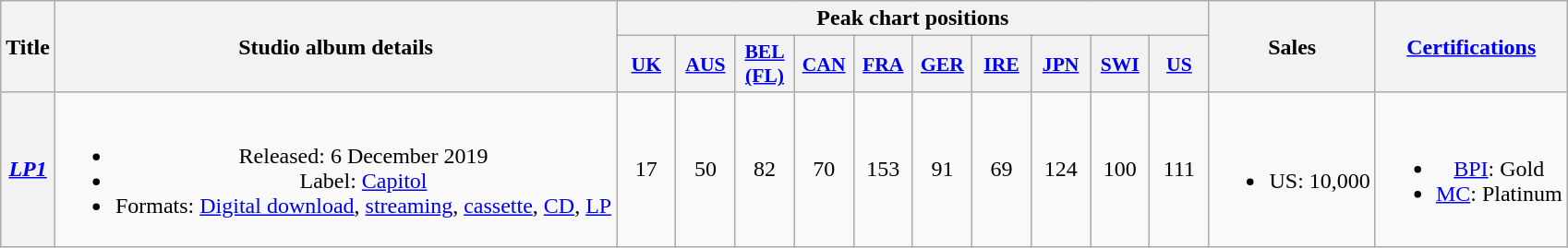<table class="wikitable plainrowheaders" style="text-align:center;">
<tr>
<th scope="col" rowspan="2">Title</th>
<th scope="col" rowspan="2">Studio album details</th>
<th scope="col" colspan="10">Peak chart positions</th>
<th scope="col" rowspan="2">Sales</th>
<th scope="col" rowspan="2"><a href='#'>Certifications</a></th>
</tr>
<tr>
<th scope="col" style="width:2.5em;font-size:90%;"><a href='#'>UK</a><br></th>
<th scope="col" style="width:2.5em;font-size:90%;"><a href='#'>AUS</a><br></th>
<th scope="col" style="width:2.5em;font-size:90%;"><a href='#'>BEL<br>(FL)</a><br></th>
<th scope="col" style="width:2.5em;font-size:90%;"><a href='#'>CAN</a><br></th>
<th scope="col" style="width:2.5em;font-size:90%;"><a href='#'>FRA</a><br></th>
<th scope="col" style="width:2.5em;font-size:90%;"><a href='#'>GER</a><br></th>
<th scope="col" style="width:2.5em;font-size:90%;"><a href='#'>IRE</a><br></th>
<th scope="col" style="width:2.5em;font-size:90%;"><a href='#'>JPN</a><br></th>
<th scope="col" style="width:2.5em;font-size:90%;"><a href='#'>SWI</a><br></th>
<th scope="col" style="width:2.5em;font-size:90%;"><a href='#'>US</a><br></th>
</tr>
<tr>
<th scope="row"><em><a href='#'>LP1</a></em></th>
<td><br><ul><li>Released: 6 December 2019</li><li>Label: <a href='#'>Capitol</a></li><li>Formats: <a href='#'>Digital download</a>, <a href='#'>streaming</a>, <a href='#'>cassette</a>, <a href='#'>CD</a>, <a href='#'>LP</a></li></ul></td>
<td>17</td>
<td>50</td>
<td>82</td>
<td>70</td>
<td>153</td>
<td>91</td>
<td>69</td>
<td>124</td>
<td>100</td>
<td>111</td>
<td><br><ul><li>US: 10,000</li></ul></td>
<td><br><ul><li><a href='#'>BPI</a>: Gold</li><li><a href='#'>MC</a>: Platinum</li></ul></td>
</tr>
</table>
